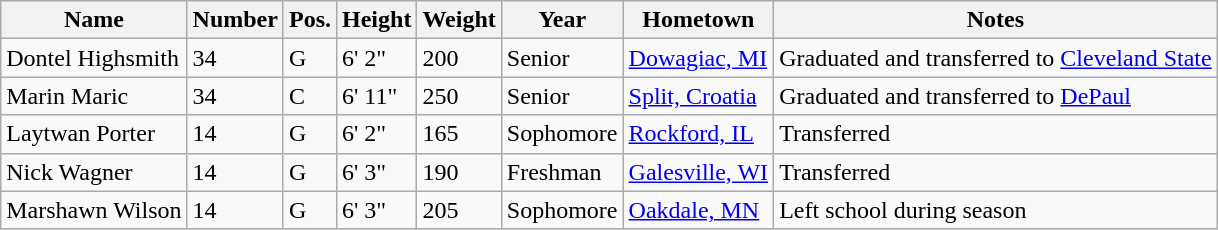<table class="wikitable sortable" border="1">
<tr>
<th>Name</th>
<th>Number</th>
<th>Pos.</th>
<th>Height</th>
<th>Weight</th>
<th>Year</th>
<th>Hometown</th>
<th class="unsortable">Notes</th>
</tr>
<tr>
<td>Dontel Highsmith</td>
<td>34</td>
<td>G</td>
<td>6' 2"</td>
<td>200</td>
<td>Senior</td>
<td><a href='#'>Dowagiac, MI</a></td>
<td>Graduated and transferred to <a href='#'>Cleveland State</a></td>
</tr>
<tr>
<td>Marin Maric</td>
<td>34</td>
<td>C</td>
<td>6' 11"</td>
<td>250</td>
<td>Senior</td>
<td><a href='#'>Split, Croatia</a></td>
<td>Graduated and transferred to <a href='#'>DePaul</a></td>
</tr>
<tr>
<td>Laytwan Porter</td>
<td>14</td>
<td>G</td>
<td>6' 2"</td>
<td>165</td>
<td>Sophomore</td>
<td><a href='#'>Rockford, IL</a></td>
<td>Transferred</td>
</tr>
<tr>
<td>Nick Wagner</td>
<td>14</td>
<td>G</td>
<td>6' 3"</td>
<td>190</td>
<td>Freshman</td>
<td><a href='#'>Galesville, WI</a></td>
<td>Transferred</td>
</tr>
<tr>
<td>Marshawn Wilson</td>
<td>14</td>
<td>G</td>
<td>6' 3"</td>
<td>205</td>
<td>Sophomore</td>
<td><a href='#'>Oakdale, MN</a></td>
<td>Left school during season</td>
</tr>
</table>
